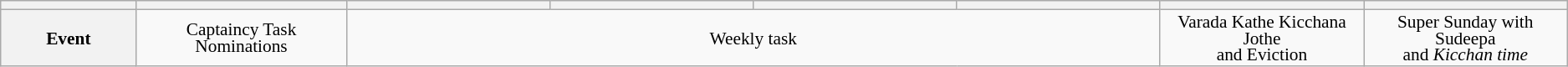<table class="wikitable" style="text-align:center; font-size:89%; line-height:13px;">
<tr>
<th style="width: 4%;"></th>
<th style="width: 6%;"></th>
<th style="width: 6%;"></th>
<th style="width: 6%;"></th>
<th style="width: 6%;"></th>
<th style="width: 6%;"></th>
<th style="width: 6%;"></th>
<th style="width: 6%;"></th>
</tr>
<tr>
<th>Event</th>
<td>Captaincy Task<br>Nominations</td>
<td colspan="4">Weekly task</td>
<td>Varada Kathe Kicchana Jothe <br>and Eviction</td>
<td>Super Sunday with Sudeepa <br> and <em>Kicchan time</em></td>
</tr>
</table>
